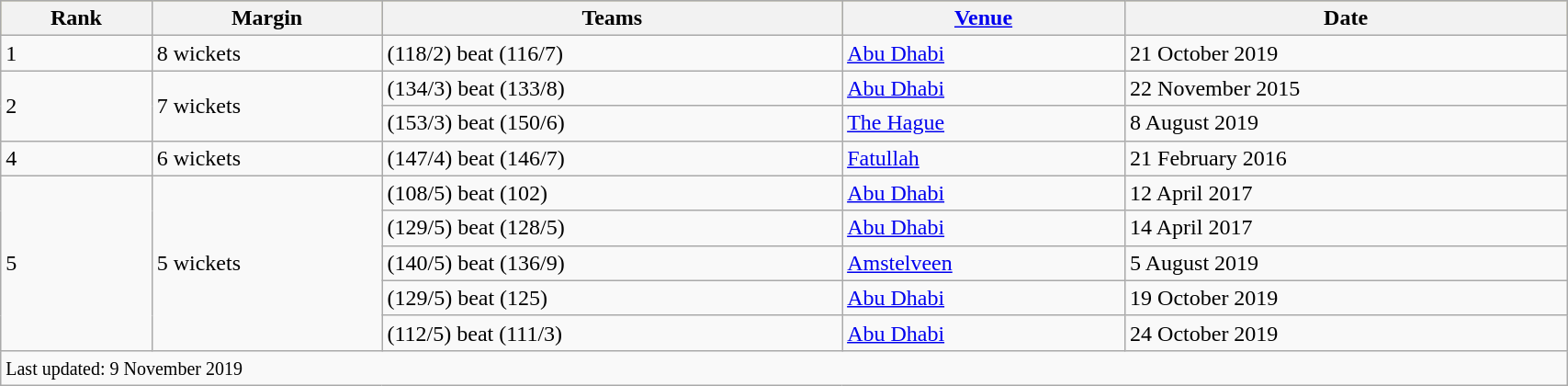<table class="wikitable" style="width:90%;">
<tr style="background:#bdb76b;">
<th>Rank</th>
<th>Margin</th>
<th>Teams</th>
<th><a href='#'>Venue</a></th>
<th>Date</th>
</tr>
<tr>
<td>1</td>
<td>8 wickets</td>
<td> (118/2) beat  (116/7)</td>
<td><a href='#'>Abu Dhabi</a></td>
<td>21 October 2019</td>
</tr>
<tr>
<td rowspan=2>2</td>
<td rowspan=2>7 wickets</td>
<td> (134/3) beat  (133/8)</td>
<td><a href='#'>Abu Dhabi</a></td>
<td>22 November 2015</td>
</tr>
<tr>
<td> (153/3) beat  (150/6)</td>
<td><a href='#'>The Hague</a></td>
<td>8 August 2019</td>
</tr>
<tr>
<td>4</td>
<td>6 wickets</td>
<td> (147/4) beat  (146/7)</td>
<td><a href='#'>Fatullah</a></td>
<td>21 February 2016</td>
</tr>
<tr>
<td rowspan=5>5</td>
<td rowspan=5>5 wickets</td>
<td> (108/5) beat  (102)</td>
<td><a href='#'>Abu Dhabi</a></td>
<td>12 April 2017</td>
</tr>
<tr>
<td> (129/5) beat  (128/5)</td>
<td><a href='#'>Abu Dhabi</a></td>
<td>14 April 2017</td>
</tr>
<tr>
<td> (140/5) beat  (136/9)</td>
<td><a href='#'>Amstelveen</a></td>
<td>5 August 2019</td>
</tr>
<tr>
<td> (129/5) beat  (125)</td>
<td><a href='#'>Abu Dhabi</a></td>
<td>19 October 2019</td>
</tr>
<tr>
<td> (112/5) beat  (111/3)</td>
<td><a href='#'>Abu Dhabi</a></td>
<td>24 October 2019</td>
</tr>
<tr>
<td colspan=5><small>Last updated: 9 November 2019</small></td>
</tr>
</table>
